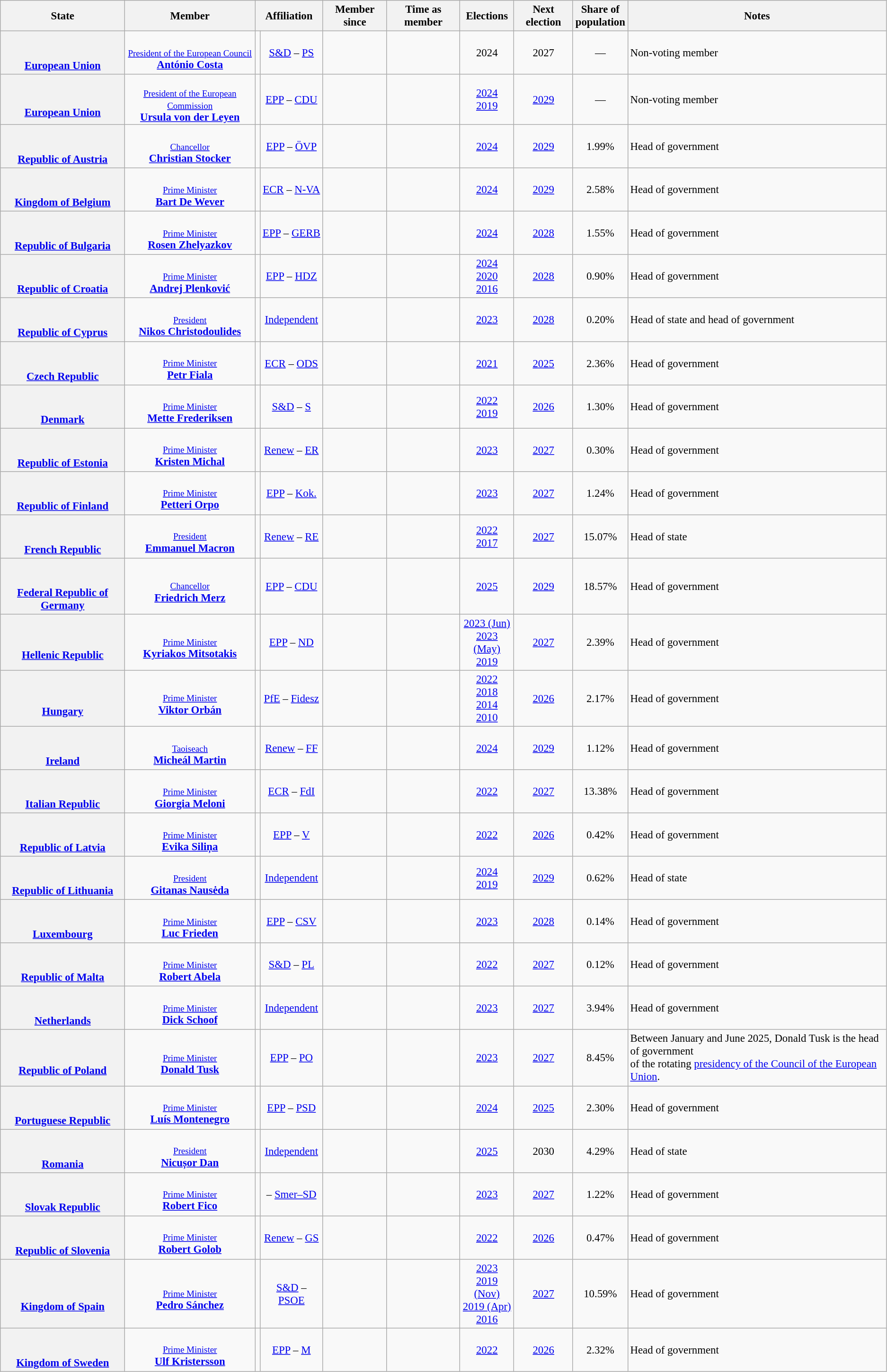<table class="wikitable sortable" style="text-align:center; font-size:95%">
<tr>
<th class="unsortable">State</th>
<th class="unsortable">Member</th>
<th colspan=2>Affiliation</th>
<th>Member since</th>
<th>Time as member</th>
<th>Elections</th>
<th>Next election</th>
<th>Share of<br>population<br></th>
<th class="unsortable">Notes</th>
</tr>
<tr>
<th><br><br><a href='#'>European Union</a></th>
<td style="line-height:15px"><br><small><a href='#'>President of the European Council</a></small><br><strong><a href='#'>António Costa</a></strong></td>
<td></td>
<td><a href='#'>S&D</a> – <a href='#'>PS</a></td>
<td></td>
<td></td>
<td>2024</td>
<td>2027</td>
<td>—</td>
<td align=left>Non-voting member</td>
</tr>
<tr>
<th><br><br><a href='#'>European Union</a></th>
<td style="line-height:15px"><br><small><a href='#'>President of the European Commission</a></small><br><strong><a href='#'>Ursula von der Leyen</a></strong></td>
<td></td>
<td><a href='#'>EPP</a> – <a href='#'>CDU</a></td>
<td></td>
<td></td>
<td><a href='#'>2024</a><br><a href='#'>2019</a></td>
<td><a href='#'>2029</a></td>
<td>—</td>
<td align=left>Non-voting member</td>
</tr>
<tr>
<th><br><br><a href='#'>Republic of Austria</a></th>
<td style="line-height:15px"><br><small><a href='#'>Chancellor</a></small><br><strong><a href='#'>Christian Stocker</a></strong></td>
<td></td>
<td><a href='#'>EPP</a> – <a href='#'>ÖVP</a></td>
<td></td>
<td></td>
<td><a href='#'>2024</a></td>
<td><a href='#'>2029</a></td>
<td>1.99%</td>
<td align=left>Head of government</td>
</tr>
<tr>
<th><br><br><a href='#'>Kingdom of Belgium</a></th>
<td style="line-height:15px"><br><small><a href='#'>Prime Minister</a></small><br><strong><a href='#'>Bart De Wever</a></strong></td>
<td></td>
<td><a href='#'>ECR</a> – <a href='#'>N-VA</a></td>
<td></td>
<td></td>
<td><a href='#'>2024</a></td>
<td><a href='#'>2029</a></td>
<td>2.58%</td>
<td align=left>Head of government</td>
</tr>
<tr>
<th><br><br><a href='#'>Republic of Bulgaria</a></th>
<td style="line-height:15px"><br><small><a href='#'>Prime Minister</a></small><br><strong><a href='#'>Rosen Zhelyazkov</a></strong></td>
<td></td>
<td><a href='#'>EPP</a> – <a href='#'>GERB</a></td>
<td></td>
<td></td>
<td><a href='#'>2024</a></td>
<td><a href='#'>2028</a></td>
<td>1.55%</td>
<td align=left>Head of government</td>
</tr>
<tr>
<th><br><br><a href='#'>Republic of Croatia</a></th>
<td style="line-height:15px"><br><small><a href='#'>Prime Minister</a></small><br><strong><a href='#'>Andrej Plenković</a></strong></td>
<td></td>
<td><a href='#'>EPP</a> – <a href='#'>HDZ</a></td>
<td></td>
<td></td>
<td><a href='#'>2024</a><br><a href='#'>2020</a><br><a href='#'>2016</a></td>
<td><a href='#'>2028</a></td>
<td>0.90%</td>
<td align=left>Head of government</td>
</tr>
<tr>
<th><br><br><a href='#'>Republic of Cyprus</a></th>
<td style="line-height:15px"><br><small><a href='#'>President</a></small><br><strong><a href='#'>Nikos Christodoulides</a></strong></td>
<td></td>
<td><a href='#'>Independent</a></td>
<td></td>
<td></td>
<td><a href='#'>2023</a></td>
<td><a href='#'>2028</a></td>
<td>0.20%</td>
<td align=left>Head of state and head of government</td>
</tr>
<tr>
<th><br><br><a href='#'>Czech Republic</a></th>
<td style="line-height:15px"><br><small><a href='#'>Prime Minister</a></small><br><strong><a href='#'>Petr Fiala</a></strong></td>
<td></td>
<td><a href='#'>ECR</a> – <a href='#'>ODS</a></td>
<td></td>
<td></td>
<td><a href='#'>2021</a></td>
<td><a href='#'>2025</a></td>
<td>2.36%</td>
<td align=left>Head of government</td>
</tr>
<tr>
<th><br><br><a href='#'>Denmark</a></th>
<td style="line-height:15px"><br><small><a href='#'>Prime Minister</a></small><br><strong><a href='#'>Mette Frederiksen</a></strong></td>
<td></td>
<td><a href='#'>S&D</a> – <a href='#'>S</a></td>
<td></td>
<td></td>
<td><a href='#'>2022</a><br><a href='#'>2019</a></td>
<td><a href='#'>2026</a></td>
<td>1.30%</td>
<td align=left>Head of government</td>
</tr>
<tr>
<th><br><br><a href='#'>Republic of Estonia</a></th>
<td style="line-height:15px"><br><small><a href='#'>Prime Minister</a></small><br><strong><a href='#'>Kristen Michal</a></strong></td>
<td></td>
<td><a href='#'>Renew</a> – <a href='#'>ER</a></td>
<td></td>
<td></td>
<td><a href='#'>2023</a></td>
<td><a href='#'>2027</a></td>
<td>0.30%</td>
<td align=left>Head of government</td>
</tr>
<tr>
<th><br><br><a href='#'>Republic of Finland</a></th>
<td style="line-height:15px"><br><small><a href='#'>Prime Minister</a></small><br><strong><a href='#'>Petteri Orpo</a></strong></td>
<td></td>
<td><a href='#'>EPP</a> – <a href='#'>Kok.</a></td>
<td></td>
<td></td>
<td><a href='#'>2023</a></td>
<td><a href='#'>2027</a></td>
<td>1.24%</td>
<td align=left>Head of government</td>
</tr>
<tr>
<th><br><br><a href='#'>French Republic</a></th>
<td style="line-height:15px"><br><small><a href='#'>President</a></small><br><strong><a href='#'>Emmanuel Macron</a></strong></td>
<td></td>
<td><a href='#'>Renew</a> – <a href='#'>RE</a></td>
<td></td>
<td></td>
<td><a href='#'>2022</a><br><a href='#'>2017</a></td>
<td><a href='#'>2027</a></td>
<td>15.07%</td>
<td align=left>Head of state</td>
</tr>
<tr>
<th><br><br><a href='#'>Federal Republic of Germany</a></th>
<td style="line-height:15px"><br><small><a href='#'>Chancellor</a></small><br><strong><a href='#'>Friedrich Merz</a></strong></td>
<td></td>
<td><a href='#'>EPP</a> – <a href='#'>CDU</a></td>
<td></td>
<td></td>
<td><a href='#'>2025</a></td>
<td><a href='#'>2029</a></td>
<td>18.57%</td>
<td align=left>Head of government</td>
</tr>
<tr>
<th><br><br><a href='#'>Hellenic Republic</a></th>
<td style="line-height:15px"><br><small><a href='#'>Prime Minister</a></small><br><strong><a href='#'>Kyriakos Mitsotakis</a></strong></td>
<td></td>
<td><a href='#'>EPP</a> – <a href='#'>ND</a></td>
<td></td>
<td></td>
<td><a href='#'>2023 (Jun)</a><br><a href='#'>2023 (May)</a><br><a href='#'>2019</a></td>
<td><a href='#'>2027</a></td>
<td>2.39%</td>
<td align=left>Head of government</td>
</tr>
<tr>
<th><br><br><a href='#'>Hungary</a></th>
<td style="line-height:15px"><br><small><a href='#'>Prime Minister</a></small><br><strong><a href='#'>Viktor Orbán</a></strong></td>
<td></td>
<td><a href='#'>PfE</a> – <a href='#'>Fidesz</a></td>
<td></td>
<td></td>
<td><a href='#'>2022</a><br><a href='#'>2018</a><br><a href='#'>2014</a><br><a href='#'>2010</a></td>
<td><a href='#'>2026</a></td>
<td>2.17%</td>
<td align=left>Head of government</td>
</tr>
<tr>
<th><br><br><a href='#'>Ireland</a></th>
<td style="line-height:15px"><br><small><a href='#'>Taoiseach</a></small><br><strong><a href='#'>Micheál Martin</a></strong></td>
<td></td>
<td><a href='#'>Renew</a> – <a href='#'>FF</a></td>
<td></td>
<td></td>
<td><a href='#'>2024</a></td>
<td><a href='#'>2029</a></td>
<td>1.12%</td>
<td align=left>Head of government</td>
</tr>
<tr>
<th><br><br><a href='#'>Italian Republic</a></th>
<td style="line-height:15px"><br><small><a href='#'>Prime Minister</a></small><br><strong><a href='#'>Giorgia Meloni</a></strong></td>
<td></td>
<td><a href='#'>ECR</a> – <a href='#'>FdI</a></td>
<td></td>
<td></td>
<td><a href='#'>2022</a></td>
<td><a href='#'>2027</a></td>
<td>13.38%</td>
<td align=left>Head of government</td>
</tr>
<tr>
<th><br><br><a href='#'>Republic of Latvia</a></th>
<td style="line-height:15px"><br><small><a href='#'>Prime Minister</a></small><br><strong><a href='#'>Evika Siliņa</a></strong></td>
<td></td>
<td><a href='#'>EPP</a> – <a href='#'>V</a></td>
<td></td>
<td></td>
<td><a href='#'>2022</a></td>
<td><a href='#'>2026</a></td>
<td>0.42%</td>
<td align=left>Head of government</td>
</tr>
<tr>
<th><br><br><a href='#'>Republic of Lithuania</a></th>
<td style="line-height:15px"><br><small><a href='#'>President</a></small><br><strong><a href='#'>Gitanas Nausėda</a></strong></td>
<td></td>
<td><a href='#'>Independent</a></td>
<td></td>
<td></td>
<td><a href='#'>2024</a><br><a href='#'>2019</a></td>
<td><a href='#'>2029</a></td>
<td>0.62%</td>
<td align=left>Head of state</td>
</tr>
<tr>
<th><br><br><a href='#'> Luxembourg</a></th>
<td style="line-height:15px"><br><small><a href='#'>Prime Minister</a></small><br><strong><a href='#'>Luc Frieden</a></strong></td>
<td></td>
<td><a href='#'>EPP</a> – <a href='#'>CSV</a></td>
<td></td>
<td></td>
<td><a href='#'>2023</a></td>
<td><a href='#'>2028</a></td>
<td>0.14%</td>
<td align=left>Head of government</td>
</tr>
<tr>
<th><br><br><a href='#'>Republic of Malta</a></th>
<td style="line-height:15px"><br><small><a href='#'>Prime Minister</a></small><br><strong><a href='#'>Robert Abela</a></strong></td>
<td></td>
<td><a href='#'>S&D</a> – <a href='#'>PL</a></td>
<td></td>
<td></td>
<td><a href='#'>2022</a></td>
<td><a href='#'>2027</a></td>
<td>0.12%</td>
<td align=left>Head of government</td>
</tr>
<tr>
<th><br><br><a href='#'>Netherlands</a></th>
<td style="line-height:15px"><br><small><a href='#'>Prime Minister</a></small><br><strong><a href='#'>Dick Schoof</a></strong></td>
<td></td>
<td><a href='#'>Independent</a></td>
<td></td>
<td></td>
<td><a href='#'>2023</a></td>
<td><a href='#'>2027</a></td>
<td>3.94%</td>
<td align=left>Head of government</td>
</tr>
<tr>
<th><br><br><a href='#'>Republic of Poland</a></th>
<td style="line-height:15px"><br><small><a href='#'>Prime Minister</a></small><br><strong><a href='#'>Donald Tusk</a></strong></td>
<td></td>
<td><a href='#'>EPP</a> – <a href='#'>PO</a></td>
<td></td>
<td></td>
<td><a href='#'>2023</a></td>
<td><a href='#'>2027</a></td>
<td>8.45%</td>
<td align=left>Between January and June 2025, Donald Tusk is the head of government<br>of the rotating <a href='#'>presidency of the Council of the European Union</a>.</td>
</tr>
<tr>
<th><br><br><a href='#'>Portuguese Republic</a></th>
<td style="line-height:15px"><br><small><a href='#'>Prime Minister</a></small><br><strong><a href='#'>Luís Montenegro</a></strong></td>
<td></td>
<td><a href='#'>EPP</a> – <a href='#'>PSD</a></td>
<td></td>
<td></td>
<td><a href='#'>2024</a></td>
<td><a href='#'>2025</a></td>
<td>2.30%</td>
<td align=left>Head of government</td>
</tr>
<tr>
<th><br><br><a href='#'>Romania</a></th>
<td style="line-height:15px"><br><small><a href='#'>President</a></small><br><strong><a href='#'>Nicușor Dan</a></strong></td>
<td></td>
<td><a href='#'>Independent</a></td>
<td></td>
<td></td>
<td><a href='#'>2025</a></td>
<td>2030</td>
<td>4.29%</td>
<td align=left>Head of state</td>
</tr>
<tr>
<th><br><br><a href='#'>Slovak Republic</a></th>
<td style="line-height:15px"><br><small><a href='#'>Prime Minister</a></small><br><strong><a href='#'>Robert Fico</a></strong></td>
<td></td>
<td> – <a href='#'>Smer–SD</a></td>
<td></td>
<td></td>
<td><a href='#'>2023</a></td>
<td><a href='#'>2027</a></td>
<td>1.22%</td>
<td align=left>Head of government</td>
</tr>
<tr>
<th><br><br><a href='#'>Republic of Slovenia</a></th>
<td style="line-height:15px"><br><small><a href='#'>Prime Minister</a></small><br><strong><a href='#'>Robert Golob</a></strong></td>
<td></td>
<td><a href='#'>Renew</a> – <a href='#'>GS</a></td>
<td></td>
<td></td>
<td><a href='#'>2022</a></td>
<td><a href='#'>2026</a></td>
<td>0.47%</td>
<td align=left>Head of government</td>
</tr>
<tr>
<th><br><br><a href='#'>Kingdom of Spain</a></th>
<td style="line-height:15px"><br><small><a href='#'>Prime Minister</a></small><br><strong><a href='#'>Pedro Sánchez</a></strong></td>
<td></td>
<td><a href='#'>S&D</a> – <a href='#'>PSOE</a></td>
<td></td>
<td></td>
<td><a href='#'>2023</a><br><a href='#'>2019 (Nov)</a><br><a href='#'>2019 (Apr)</a><br><a href='#'>2016</a></td>
<td><a href='#'>2027</a></td>
<td>10.59%</td>
<td align=left>Head of government</td>
</tr>
<tr>
<th><br><br><a href='#'>Kingdom of Sweden</a></th>
<td style="line-height:15px"><br><small><a href='#'>Prime Minister</a></small><br><strong><a href='#'>Ulf Kristersson</a></strong></td>
<td></td>
<td><a href='#'>EPP</a> – <a href='#'>M</a></td>
<td></td>
<td></td>
<td><a href='#'>2022</a></td>
<td><a href='#'>2026</a></td>
<td>2.32%</td>
<td align=left>Head of government</td>
</tr>
</table>
